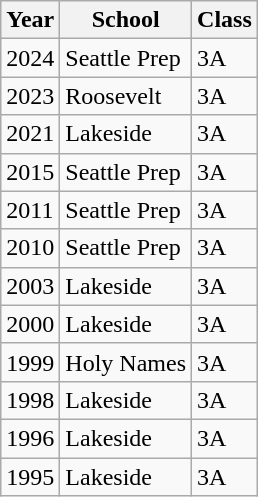<table class="wikitable">
<tr>
<th>Year</th>
<th>School</th>
<th>Class</th>
</tr>
<tr>
<td>2024</td>
<td>Seattle Prep</td>
<td>3A</td>
</tr>
<tr>
<td>2023</td>
<td>Roosevelt</td>
<td>3A</td>
</tr>
<tr>
<td>2021</td>
<td>Lakeside</td>
<td>3A</td>
</tr>
<tr>
<td>2015</td>
<td>Seattle Prep</td>
<td>3A</td>
</tr>
<tr>
<td>2011</td>
<td>Seattle Prep</td>
<td>3A</td>
</tr>
<tr>
<td>2010</td>
<td>Seattle Prep</td>
<td>3A</td>
</tr>
<tr>
<td>2003</td>
<td>Lakeside</td>
<td>3A</td>
</tr>
<tr>
<td>2000</td>
<td>Lakeside</td>
<td>3A</td>
</tr>
<tr>
<td>1999</td>
<td>Holy Names</td>
<td>3A</td>
</tr>
<tr>
<td>1998</td>
<td>Lakeside</td>
<td>3A</td>
</tr>
<tr>
<td>1996</td>
<td>Lakeside</td>
<td>3A</td>
</tr>
<tr>
<td>1995</td>
<td>Lakeside</td>
<td>3A</td>
</tr>
</table>
